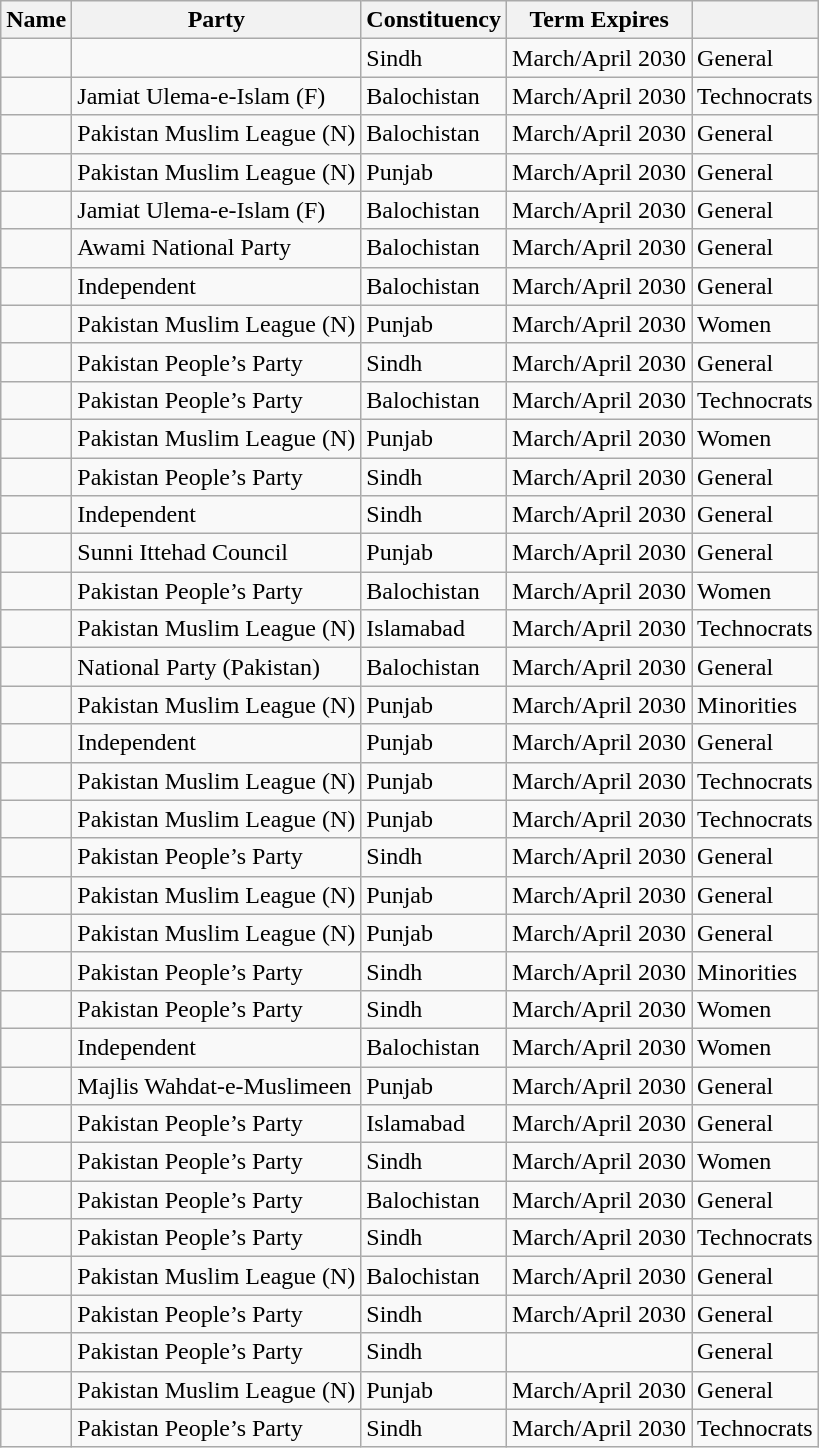<table class="wikitable sortable static-row-numbers">
<tr>
<th>Name</th>
<th>Party</th>
<th>Constituency</th>
<th>Term Expires</th>
<th></th>
</tr>
<tr>
<td></td>
<td></td>
<td>Sindh</td>
<td>March/April 2030</td>
<td>General</td>
</tr>
<tr>
<td></td>
<td>Jamiat Ulema-e-Islam (F)</td>
<td>Balochistan</td>
<td>March/April 2030</td>
<td>Technocrats</td>
</tr>
<tr>
<td></td>
<td>Pakistan Muslim League (N)</td>
<td>Balochistan</td>
<td>March/April 2030</td>
<td>General</td>
</tr>
<tr>
<td></td>
<td>Pakistan Muslim League (N)</td>
<td>Punjab</td>
<td>March/April 2030</td>
<td>General</td>
</tr>
<tr>
<td></td>
<td>Jamiat Ulema-e-Islam (F)</td>
<td>Balochistan</td>
<td>March/April 2030</td>
<td>General</td>
</tr>
<tr>
<td></td>
<td>Awami National Party</td>
<td>Balochistan</td>
<td>March/April 2030</td>
<td>General</td>
</tr>
<tr>
<td></td>
<td>Independent</td>
<td>Balochistan</td>
<td>March/April 2030</td>
<td>General</td>
</tr>
<tr>
<td></td>
<td>Pakistan Muslim League (N)</td>
<td>Punjab</td>
<td>March/April 2030</td>
<td>Women</td>
</tr>
<tr>
<td></td>
<td>Pakistan People’s Party</td>
<td>Sindh</td>
<td>March/April 2030</td>
<td>General</td>
</tr>
<tr>
<td></td>
<td>Pakistan People’s Party</td>
<td>Balochistan</td>
<td>March/April 2030</td>
<td>Technocrats</td>
</tr>
<tr>
<td></td>
<td>Pakistan Muslim League (N)</td>
<td>Punjab</td>
<td>March/April 2030</td>
<td>Women</td>
</tr>
<tr>
<td></td>
<td>Pakistan People’s Party</td>
<td>Sindh</td>
<td>March/April 2030</td>
<td>General</td>
</tr>
<tr>
<td></td>
<td>Independent</td>
<td>Sindh</td>
<td>March/April 2030</td>
<td>General</td>
</tr>
<tr>
<td></td>
<td>Sunni Ittehad Council</td>
<td>Punjab</td>
<td>March/April 2030</td>
<td>General</td>
</tr>
<tr>
<td></td>
<td>Pakistan People’s Party</td>
<td>Balochistan</td>
<td>March/April 2030</td>
<td>Women</td>
</tr>
<tr>
<td></td>
<td>Pakistan Muslim League (N)</td>
<td>Islamabad</td>
<td>March/April 2030</td>
<td>Technocrats</td>
</tr>
<tr>
<td></td>
<td>National Party (Pakistan)</td>
<td>Balochistan</td>
<td>March/April 2030</td>
<td>General</td>
</tr>
<tr>
<td></td>
<td>Pakistan Muslim League (N)</td>
<td>Punjab</td>
<td>March/April 2030</td>
<td>Minorities</td>
</tr>
<tr>
<td></td>
<td>Independent</td>
<td>Punjab</td>
<td>March/April 2030</td>
<td>General</td>
</tr>
<tr>
<td></td>
<td>Pakistan Muslim League (N)</td>
<td>Punjab</td>
<td>March/April 2030</td>
<td>Technocrats</td>
</tr>
<tr>
<td></td>
<td>Pakistan Muslim League (N)</td>
<td>Punjab</td>
<td>March/April 2030</td>
<td>Technocrats</td>
</tr>
<tr>
<td></td>
<td>Pakistan People’s Party</td>
<td>Sindh</td>
<td>March/April 2030</td>
<td>General</td>
</tr>
<tr>
<td></td>
<td>Pakistan Muslim League (N)</td>
<td>Punjab</td>
<td>March/April 2030</td>
<td>General</td>
</tr>
<tr>
<td></td>
<td>Pakistan Muslim League (N)</td>
<td>Punjab</td>
<td>March/April 2030</td>
<td>General</td>
</tr>
<tr>
<td></td>
<td>Pakistan People’s Party</td>
<td>Sindh</td>
<td>March/April 2030</td>
<td>Minorities</td>
</tr>
<tr>
<td></td>
<td>Pakistan People’s Party</td>
<td>Sindh</td>
<td>March/April 2030</td>
<td>Women</td>
</tr>
<tr>
<td></td>
<td>Independent</td>
<td>Balochistan</td>
<td>March/April 2030</td>
<td>Women</td>
</tr>
<tr>
<td></td>
<td>Majlis Wahdat-e-Muslimeen</td>
<td>Punjab</td>
<td>March/April 2030</td>
<td>General</td>
</tr>
<tr>
<td></td>
<td>Pakistan People’s Party</td>
<td>Islamabad</td>
<td>March/April 2030</td>
<td>General</td>
</tr>
<tr>
<td></td>
<td>Pakistan People’s Party</td>
<td>Sindh</td>
<td>March/April 2030</td>
<td>Women</td>
</tr>
<tr>
<td></td>
<td>Pakistan People’s Party</td>
<td>Balochistan</td>
<td>March/April 2030</td>
<td>General</td>
</tr>
<tr>
<td></td>
<td>Pakistan People’s Party</td>
<td>Sindh</td>
<td>March/April 2030</td>
<td>Technocrats</td>
</tr>
<tr>
<td></td>
<td>Pakistan Muslim League (N)</td>
<td>Balochistan</td>
<td>March/April 2030</td>
<td>General</td>
</tr>
<tr>
<td></td>
<td>Pakistan People’s Party</td>
<td>Sindh</td>
<td>March/April 2030</td>
<td>General</td>
</tr>
<tr>
<td></td>
<td>Pakistan People’s Party</td>
<td>Sindh</td>
<td></td>
<td>General</td>
</tr>
<tr>
<td></td>
<td>Pakistan Muslim League (N)</td>
<td>Punjab</td>
<td>March/April 2030</td>
<td>General</td>
</tr>
<tr>
<td></td>
<td>Pakistan People’s Party</td>
<td>Sindh</td>
<td>March/April 2030</td>
<td>Technocrats</td>
</tr>
</table>
